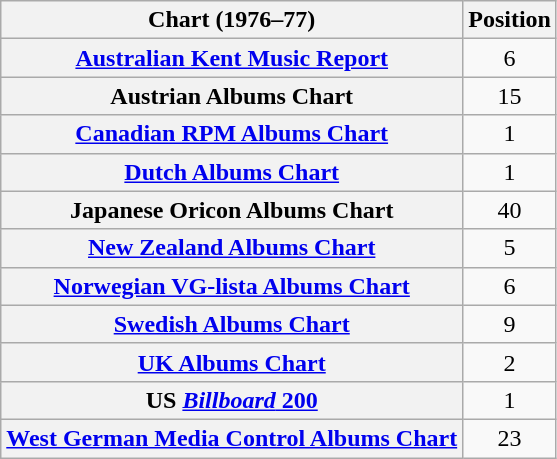<table class="wikitable sortable plainrowheaders" style="text-align:center;">
<tr>
<th scope="col">Chart (1976–77)</th>
<th scope="col">Position</th>
</tr>
<tr>
<th scope="row"><a href='#'>Australian Kent Music Report</a></th>
<td>6</td>
</tr>
<tr>
<th scope="row">Austrian Albums Chart</th>
<td>15</td>
</tr>
<tr>
<th scope="row"><a href='#'>Canadian RPM Albums Chart</a></th>
<td>1</td>
</tr>
<tr>
<th scope="row"><a href='#'>Dutch Albums Chart</a></th>
<td>1</td>
</tr>
<tr>
<th scope="row">Japanese Oricon Albums Chart</th>
<td>40</td>
</tr>
<tr>
<th scope="row"><a href='#'>New Zealand Albums Chart</a></th>
<td>5</td>
</tr>
<tr>
<th scope="row"><a href='#'>Norwegian VG-lista Albums Chart</a></th>
<td>6</td>
</tr>
<tr>
<th scope="row"><a href='#'>Swedish Albums Chart</a></th>
<td>9</td>
</tr>
<tr>
<th scope="row"><a href='#'>UK Albums Chart</a></th>
<td>2</td>
</tr>
<tr>
<th scope="row">US <a href='#'><em>Billboard</em> 200</a></th>
<td>1</td>
</tr>
<tr>
<th scope="row"><a href='#'>West German Media Control Albums Chart</a></th>
<td>23</td>
</tr>
</table>
